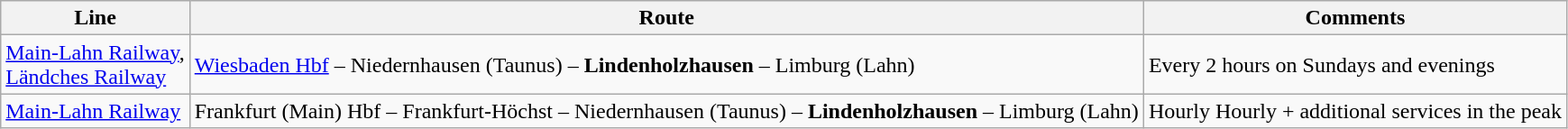<table class="wikitable">
<tr>
<th>Line</th>
<th>Route</th>
<th>Comments</th>
</tr>
<tr>
<td> <a href='#'>Main-Lahn Railway</a>,<br> <a href='#'>Ländches Railway</a></td>
<td><a href='#'>Wiesbaden Hbf</a> – Niedernhausen (Taunus) – <strong>Lindenholzhausen</strong> – Limburg (Lahn)</td>
<td>Every 2 hours on Sundays and evenings</td>
</tr>
<tr>
<td> <a href='#'>Main-Lahn Railway</a></td>
<td>Frankfurt (Main) Hbf – Frankfurt-Höchst – Niedernhausen (Taunus) – <strong>Lindenholzhausen</strong> – Limburg (Lahn)</td>
<td>Hourly Hourly + additional services in the peak</td>
</tr>
</table>
